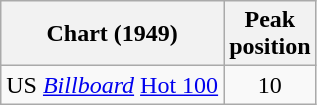<table class="wikitable">
<tr>
<th align="left">Chart (1949)</th>
<th align="left">Peak<br>position</th>
</tr>
<tr>
<td>US <em><a href='#'>Billboard</a></em> <a href='#'>Hot 100</a></td>
<td style="text-align:center;">10</td>
</tr>
</table>
